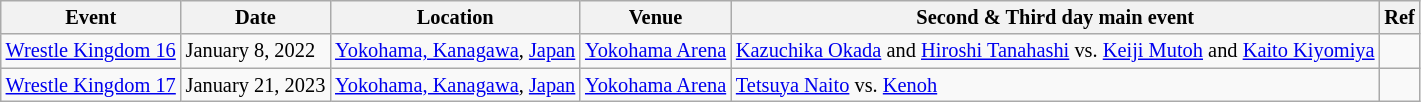<table class="wikitable" style="font-size:85%;">
<tr>
<th>Event</th>
<th>Date</th>
<th>Location</th>
<th>Venue</th>
<th>Second & Third day main event</th>
<th>Ref</th>
</tr>
<tr>
<td><a href='#'>Wrestle Kingdom 16</a></td>
<td>January 8, 2022</td>
<td><a href='#'>Yokohama, Kanagawa</a>, <a href='#'>Japan</a></td>
<td><a href='#'>Yokohama Arena</a></td>
<td><a href='#'>Kazuchika Okada</a> and <a href='#'>Hiroshi Tanahashi</a> vs. <a href='#'>Keiji Mutoh</a> and <a href='#'>Kaito Kiyomiya</a></td>
<td></td>
</tr>
<tr>
<td><a href='#'>Wrestle Kingdom 17</a></td>
<td>January 21, 2023</td>
<td><a href='#'>Yokohama, Kanagawa</a>, <a href='#'>Japan</a></td>
<td><a href='#'>Yokohama Arena</a></td>
<td><a href='#'>Tetsuya Naito</a> vs. <a href='#'>Kenoh</a></td>
<td></td>
</tr>
</table>
